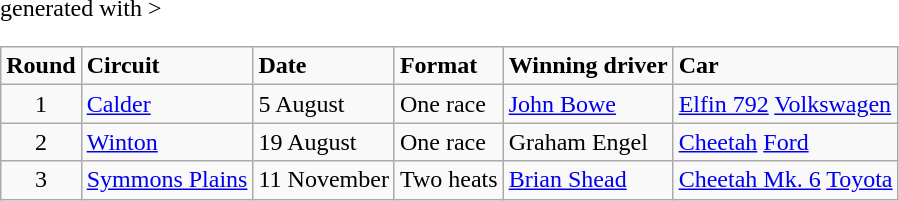<table class="wikitable" <hiddentext>generated with >
<tr style="font-weight:bold">
<td height="14" align="center">Round</td>
<td>Circuit</td>
<td>Date</td>
<td>Format</td>
<td>Winning driver</td>
<td>Car</td>
</tr>
<tr>
<td height="14" align="center">1</td>
<td><a href='#'>Calder</a></td>
<td>5 August</td>
<td>One race</td>
<td><a href='#'>John Bowe</a></td>
<td><a href='#'>Elfin 792</a> <a href='#'>Volkswagen</a></td>
</tr>
<tr>
<td height="14" align="center">2</td>
<td><a href='#'>Winton</a></td>
<td>19 August</td>
<td>One race</td>
<td>Graham Engel</td>
<td><a href='#'>Cheetah</a> <a href='#'>Ford</a></td>
</tr>
<tr>
<td height="14" align="center">3</td>
<td><a href='#'>Symmons Plains</a></td>
<td>11 November</td>
<td>Two heats</td>
<td><a href='#'>Brian Shead</a></td>
<td><a href='#'>Cheetah Mk. 6</a> <a href='#'>Toyota</a></td>
</tr>
</table>
